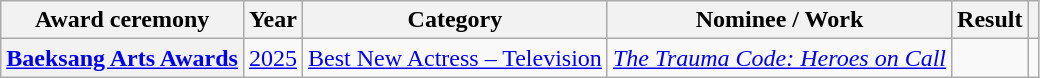<table class="wikitable plainrowheaders sortable">
<tr>
<th scope="col">Award ceremony</th>
<th scope="col">Year</th>
<th scope="col">Category</th>
<th scope="col">Nominee / Work</th>
<th scope="col">Result</th>
<th scope="col" class="unsortable"></th>
</tr>
<tr>
<th scope="row"><a href='#'>Baeksang Arts Awards</a></th>
<td style="text-align:center"><a href='#'>2025</a></td>
<td><a href='#'>Best New Actress – Television</a></td>
<td><em><a href='#'>The Trauma Code: Heroes on Call</a></em></td>
<td></td>
<td style="text-align:center"></td>
</tr>
</table>
